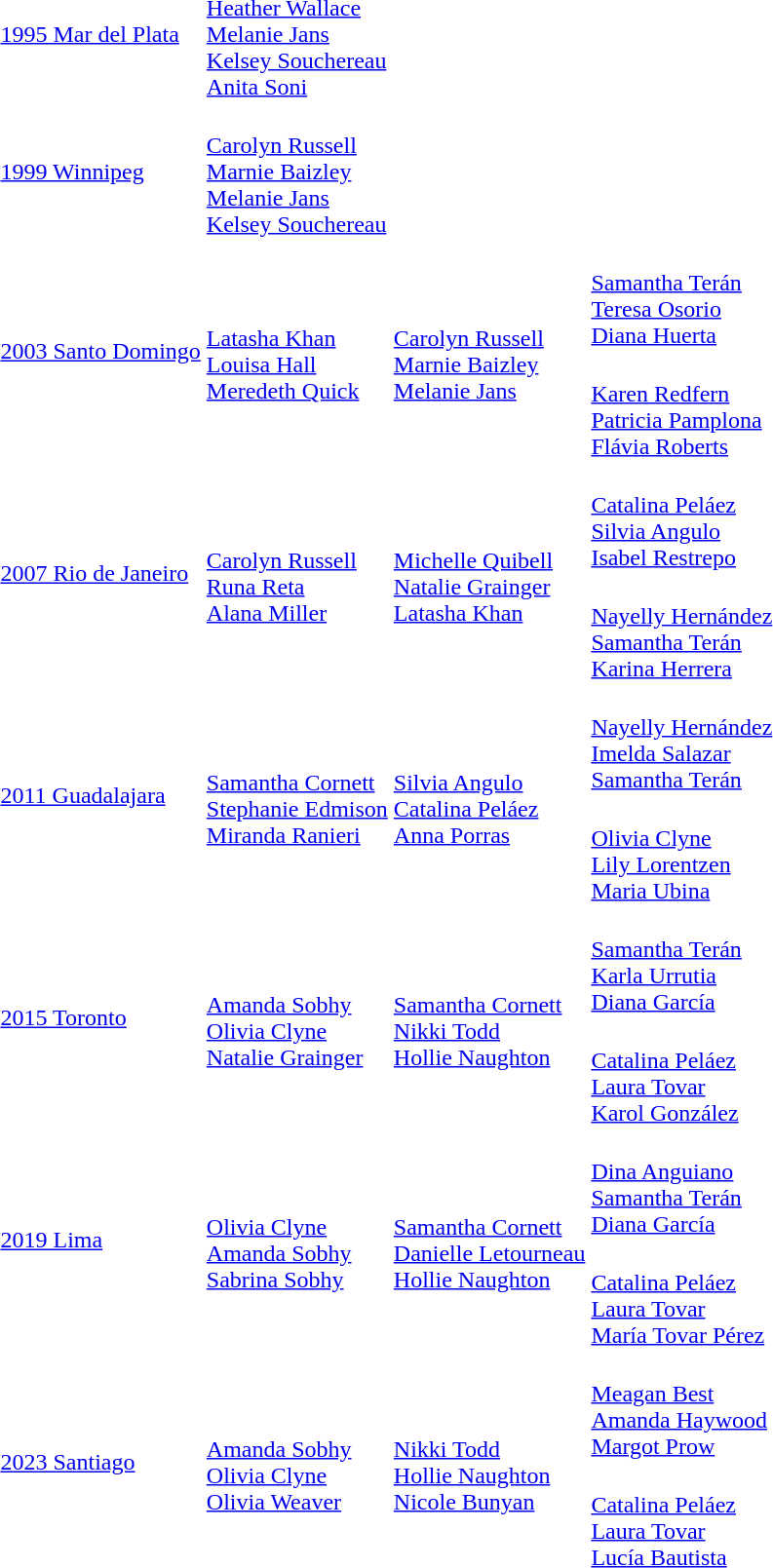<table>
<tr>
<td><a href='#'>1995 Mar del Plata</a><br></td>
<td><br><a href='#'>Heather Wallace</a><br><a href='#'>Melanie Jans</a><br><a href='#'>Kelsey Souchereau</a><br><a href='#'>Anita Soni</a></td>
<td></td>
<td></td>
</tr>
<tr>
<td rowspan=2><a href='#'>1999 Winnipeg</a><br></td>
<td rowspan=2><br><a href='#'>Carolyn Russell</a><br><a href='#'>Marnie Baizley</a><br><a href='#'>Melanie Jans</a><br><a href='#'>Kelsey Souchereau</a></td>
<td rowspan=2></td>
<td></td>
</tr>
<tr>
<td></td>
</tr>
<tr>
<td rowspan=2><a href='#'>2003 Santo Domingo</a><br></td>
<td rowspan=2><br><a href='#'>Latasha Khan</a><br><a href='#'>Louisa Hall</a><br><a href='#'>Meredeth Quick</a></td>
<td rowspan=2><br><a href='#'>Carolyn Russell</a><br><a href='#'>Marnie Baizley</a><br><a href='#'>Melanie Jans</a></td>
<td><br><a href='#'>Samantha Terán</a><br><a href='#'>Teresa Osorio</a><br><a href='#'>Diana Huerta</a></td>
</tr>
<tr>
<td><br><a href='#'>Karen Redfern</a><br><a href='#'>Patricia Pamplona</a><br><a href='#'>Flávia Roberts</a></td>
</tr>
<tr>
<td rowspan=2><a href='#'>2007 Rio de Janeiro</a><br></td>
<td rowspan=2><br><a href='#'>Carolyn Russell</a><br><a href='#'>Runa Reta</a><br><a href='#'>Alana Miller</a></td>
<td rowspan=2><br><a href='#'>Michelle Quibell</a><br><a href='#'>Natalie Grainger</a><br><a href='#'>Latasha Khan</a></td>
<td><br><a href='#'>Catalina Peláez</a><br><a href='#'>Silvia Angulo</a><br><a href='#'>Isabel Restrepo</a></td>
</tr>
<tr>
<td><br><a href='#'>Nayelly Hernández</a><br><a href='#'>Samantha Terán</a><br><a href='#'>Karina Herrera</a></td>
</tr>
<tr>
<td rowspan=2><a href='#'>2011 Guadalajara</a><br></td>
<td rowspan=2><br><a href='#'>Samantha Cornett</a><br><a href='#'>Stephanie Edmison</a><br><a href='#'>Miranda Ranieri</a></td>
<td rowspan=2><br><a href='#'>Silvia Angulo</a><br><a href='#'>Catalina Peláez</a><br><a href='#'>Anna Porras</a></td>
<td><br><a href='#'>Nayelly Hernández</a><br><a href='#'>Imelda Salazar</a><br><a href='#'>Samantha Terán</a></td>
</tr>
<tr>
<td><br><a href='#'>Olivia Clyne</a><br><a href='#'>Lily Lorentzen</a><br><a href='#'>Maria Ubina</a></td>
</tr>
<tr>
<td rowspan=2><a href='#'>2015 Toronto</a><br></td>
<td rowspan=2><br><a href='#'>Amanda Sobhy</a><br><a href='#'>Olivia Clyne</a><br><a href='#'>Natalie Grainger</a></td>
<td rowspan=2><br><a href='#'>Samantha Cornett</a><br><a href='#'>Nikki Todd</a><br><a href='#'>Hollie Naughton</a></td>
<td><br><a href='#'>Samantha Terán</a><br><a href='#'>Karla Urrutia</a><br><a href='#'>Diana García</a></td>
</tr>
<tr>
<td><br><a href='#'>Catalina Peláez</a><br><a href='#'>Laura Tovar</a><br><a href='#'>Karol González</a></td>
</tr>
<tr>
<td rowspan=2><a href='#'>2019 Lima</a><br></td>
<td rowspan=2><br><a href='#'>Olivia Clyne</a><br><a href='#'>Amanda Sobhy</a><br><a href='#'>Sabrina Sobhy</a></td>
<td rowspan=2><br><a href='#'>Samantha Cornett</a><br><a href='#'>Danielle Letourneau</a><br><a href='#'>Hollie Naughton</a></td>
<td><br><a href='#'>Dina Anguiano</a><br><a href='#'>Samantha Terán</a><br><a href='#'>Diana García</a></td>
</tr>
<tr>
<td><br><a href='#'>Catalina Peláez</a><br><a href='#'>Laura Tovar</a><br><a href='#'>María Tovar Pérez</a></td>
</tr>
<tr>
<td rowspan=2><a href='#'>2023 Santiago</a><br></td>
<td rowspan=2><br><a href='#'>Amanda Sobhy</a><br><a href='#'>Olivia Clyne</a><br><a href='#'>Olivia Weaver</a></td>
<td rowspan=2><br><a href='#'>Nikki Todd</a><br><a href='#'>Hollie Naughton</a><br><a href='#'>Nicole Bunyan</a></td>
<td><br><a href='#'>Meagan Best</a><br><a href='#'>Amanda Haywood</a><br><a href='#'>Margot Prow</a></td>
</tr>
<tr>
<td><br><a href='#'>Catalina Peláez</a><br><a href='#'>Laura Tovar</a><br><a href='#'>Lucía Bautista</a></td>
</tr>
</table>
